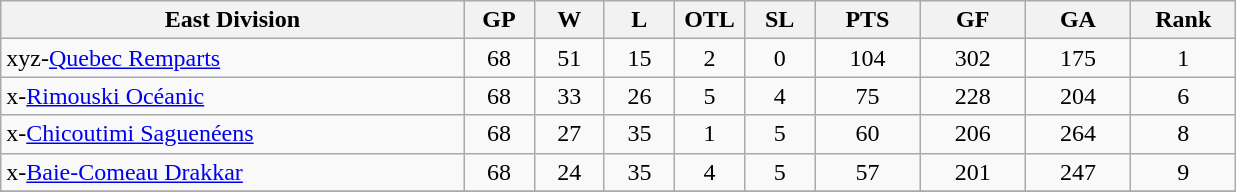<table class="wikitable" style="text-align:center">
<tr>
<th bgcolor="#DDDDFF" width="33%">East Division</th>
<th bgcolor="#DDDDFF" width="5%">GP</th>
<th bgcolor="#DDDDFF" width="5%">W</th>
<th bgcolor="#DDDDFF" width="5%">L</th>
<th bgcolor="#DDDDFF" width="5%">OTL</th>
<th bgcolor="#DDDDFF" width="5%">SL</th>
<th bgcolor="#DDDDFF" width="7.5%">PTS</th>
<th bgcolor="#DDDDFF" width="7.5%">GF</th>
<th bgcolor="#DDDDFF" width="7.5%">GA</th>
<th bgcolor="#DDDDFF" width="7.5%">Rank</th>
</tr>
<tr>
<td align=left>xyz-<a href='#'>Quebec Remparts</a></td>
<td>68</td>
<td>51</td>
<td>15</td>
<td>2</td>
<td>0</td>
<td>104</td>
<td>302</td>
<td>175</td>
<td>1</td>
</tr>
<tr>
<td align=left>x-<a href='#'>Rimouski Océanic</a></td>
<td>68</td>
<td>33</td>
<td>26</td>
<td>5</td>
<td>4</td>
<td>75</td>
<td>228</td>
<td>204</td>
<td>6</td>
</tr>
<tr>
<td align=left>x-<a href='#'>Chicoutimi Saguenéens</a></td>
<td>68</td>
<td>27</td>
<td>35</td>
<td>1</td>
<td>5</td>
<td>60</td>
<td>206</td>
<td>264</td>
<td>8</td>
</tr>
<tr>
<td align=left>x-<a href='#'>Baie-Comeau Drakkar</a></td>
<td>68</td>
<td>24</td>
<td>35</td>
<td>4</td>
<td>5</td>
<td>57</td>
<td>201</td>
<td>247</td>
<td>9</td>
</tr>
<tr>
</tr>
</table>
